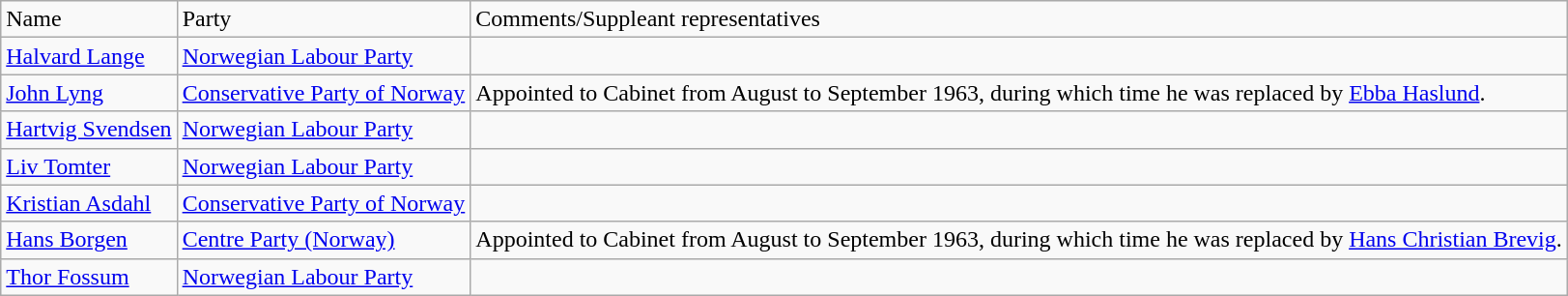<table class="wikitable">
<tr>
<td>Name</td>
<td>Party</td>
<td>Comments/Suppleant representatives</td>
</tr>
<tr>
<td><a href='#'>Halvard Lange</a></td>
<td><a href='#'>Norwegian Labour Party</a></td>
<td></td>
</tr>
<tr>
<td><a href='#'>John Lyng</a></td>
<td><a href='#'>Conservative Party of Norway</a></td>
<td>Appointed to Cabinet from August to September 1963, during which time he was replaced by <a href='#'>Ebba Haslund</a>.</td>
</tr>
<tr>
<td><a href='#'>Hartvig Svendsen</a></td>
<td><a href='#'>Norwegian Labour Party</a></td>
<td></td>
</tr>
<tr>
<td><a href='#'>Liv Tomter</a></td>
<td><a href='#'>Norwegian Labour Party</a></td>
<td></td>
</tr>
<tr>
<td><a href='#'>Kristian Asdahl</a></td>
<td><a href='#'>Conservative Party of Norway</a></td>
<td></td>
</tr>
<tr>
<td><a href='#'>Hans Borgen</a></td>
<td><a href='#'>Centre Party (Norway)</a></td>
<td>Appointed to Cabinet from August to September 1963, during which time he was replaced by <a href='#'>Hans Christian Brevig</a>.</td>
</tr>
<tr>
<td><a href='#'>Thor Fossum</a></td>
<td><a href='#'>Norwegian Labour Party</a></td>
<td></td>
</tr>
</table>
